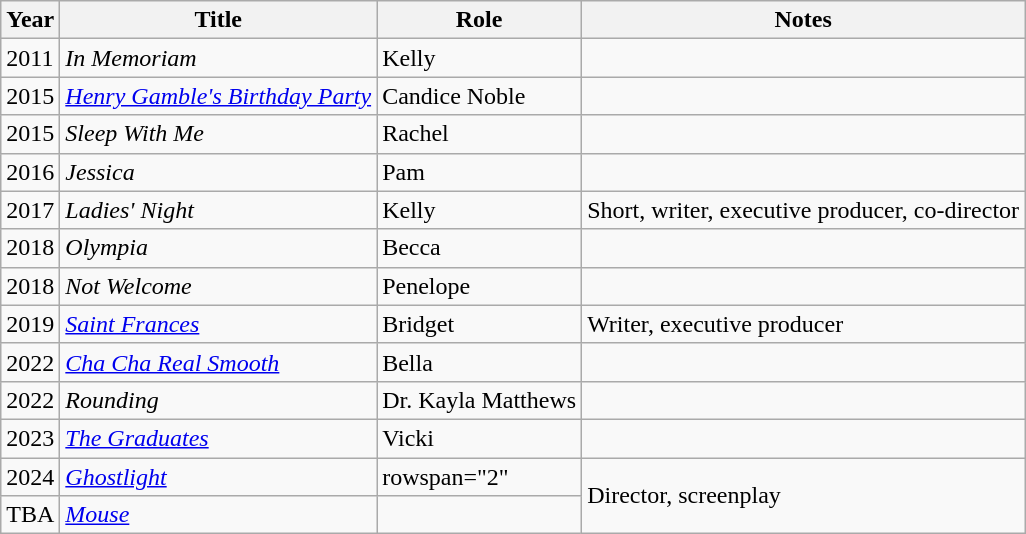<table class="wikitable sortable">
<tr>
<th>Year</th>
<th>Title</th>
<th>Role</th>
<th>Notes</th>
</tr>
<tr>
<td>2011</td>
<td><em>In Memoriam</em></td>
<td>Kelly</td>
<td></td>
</tr>
<tr>
<td>2015</td>
<td><em><a href='#'>Henry Gamble's Birthday Party</a></em></td>
<td>Candice Noble</td>
<td></td>
</tr>
<tr>
<td>2015</td>
<td><em>Sleep With Me</em></td>
<td>Rachel</td>
<td></td>
</tr>
<tr>
<td>2016</td>
<td><em>Jessica</em></td>
<td>Pam</td>
<td></td>
</tr>
<tr>
<td>2017</td>
<td><em>Ladies' Night</em></td>
<td>Kelly</td>
<td>Short, writer, executive producer, co-director</td>
</tr>
<tr>
<td>2018</td>
<td><em>Olympia</em></td>
<td>Becca</td>
<td></td>
</tr>
<tr>
<td>2018</td>
<td><em>Not Welcome</em></td>
<td>Penelope</td>
<td></td>
</tr>
<tr>
<td>2019</td>
<td><em><a href='#'>Saint Frances</a></em></td>
<td>Bridget</td>
<td>Writer, executive producer</td>
</tr>
<tr>
<td>2022</td>
<td><em><a href='#'>Cha Cha Real Smooth</a></em></td>
<td>Bella</td>
<td></td>
</tr>
<tr>
<td>2022</td>
<td><em>Rounding</em></td>
<td>Dr. Kayla Matthews</td>
<td></td>
</tr>
<tr>
<td>2023</td>
<td><em><a href='#'>The Graduates</a></em></td>
<td>Vicki</td>
<td></td>
</tr>
<tr>
<td>2024</td>
<td><em><a href='#'>Ghostlight</a></em></td>
<td>rowspan="2" </td>
<td rowspan="2">Director, screenplay</td>
</tr>
<tr>
<td>TBA</td>
<td><em><a href='#'>Mouse</a></em></td>
</tr>
</table>
